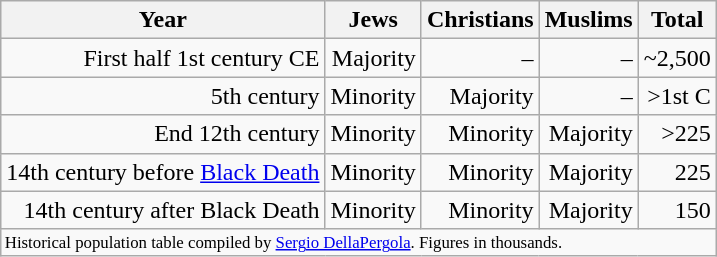<table class="wikitable" style="text-align:right; margin-left:60px; float:right">
<tr>
<th>Year</th>
<th>Jews</th>
<th>Christians</th>
<th>Muslims</th>
<th>Total</th>
</tr>
<tr>
<td>First half 1st century CE</td>
<td>Majority</td>
<td>–</td>
<td>–</td>
<td>~2,500</td>
</tr>
<tr>
<td>5th century</td>
<td>Minority</td>
<td>Majority</td>
<td>–</td>
<td>>1st C</td>
</tr>
<tr>
<td>End 12th century</td>
<td>Minority</td>
<td>Minority</td>
<td>Majority</td>
<td>>225</td>
</tr>
<tr>
<td>14th century before <a href='#'>Black Death</a></td>
<td>Minority</td>
<td>Minority</td>
<td>Majority</td>
<td>225</td>
</tr>
<tr>
<td>14th century after Black Death</td>
<td>Minority</td>
<td>Minority</td>
<td>Majority</td>
<td>150</td>
</tr>
<tr class="sortbottom">
<td colspan="7" span style="font-size:70%; text-align:left;">Historical population table compiled by <a href='#'>Sergio DellaPergola</a>. Figures in thousands.</td>
</tr>
</table>
